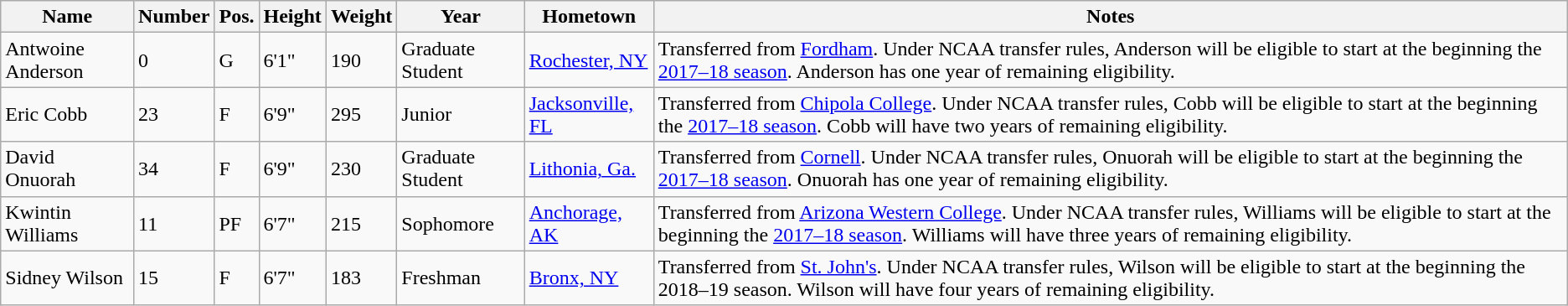<table class="wikitable sortable" border="1">
<tr>
<th>Name</th>
<th>Number</th>
<th>Pos.</th>
<th>Height</th>
<th>Weight</th>
<th>Year</th>
<th>Hometown</th>
<th class="unsortable">Notes</th>
</tr>
<tr>
<td>Antwoine Anderson</td>
<td>0</td>
<td>G</td>
<td>6'1"</td>
<td>190</td>
<td>Graduate Student</td>
<td><a href='#'>Rochester, NY</a></td>
<td>Transferred from <a href='#'>Fordham</a>. Under NCAA transfer rules, Anderson will be eligible to start at the beginning the <a href='#'>2017–18 season</a>. Anderson has one year of remaining eligibility.</td>
</tr>
<tr>
<td>Eric Cobb</td>
<td>23</td>
<td>F</td>
<td>6'9"</td>
<td>295</td>
<td>Junior</td>
<td><a href='#'>Jacksonville, FL</a></td>
<td>Transferred from <a href='#'>Chipola College</a>. Under NCAA transfer rules, Cobb will be eligible to start at the beginning the <a href='#'>2017–18 season</a>. Cobb will have two years of remaining eligibility.</td>
</tr>
<tr>
<td>David Onuorah</td>
<td>34</td>
<td>F</td>
<td>6'9"</td>
<td>230</td>
<td>Graduate Student</td>
<td><a href='#'>Lithonia, Ga.</a></td>
<td>Transferred from <a href='#'>Cornell</a>. Under NCAA transfer rules, Onuorah will be eligible to start at the beginning the <a href='#'>2017–18 season</a>. Onuorah has one year of remaining eligibility.</td>
</tr>
<tr>
<td>Kwintin Williams</td>
<td>11</td>
<td>PF</td>
<td>6'7"</td>
<td>215</td>
<td>Sophomore</td>
<td><a href='#'>Anchorage, AK</a></td>
<td>Transferred from <a href='#'>Arizona Western College</a>. Under NCAA transfer rules, Williams will be eligible to start at the beginning the <a href='#'>2017–18 season</a>. Williams will have three years of remaining eligibility.</td>
</tr>
<tr>
<td>Sidney Wilson</td>
<td>15</td>
<td>F</td>
<td>6'7"</td>
<td>183</td>
<td>Freshman</td>
<td><a href='#'>Bronx, NY</a></td>
<td>Transferred from <a href='#'>St. John's</a>. Under NCAA transfer rules, Wilson will be eligible to start at the beginning the 2018–19 season. Wilson will have four years of remaining eligibility.</td>
</tr>
</table>
